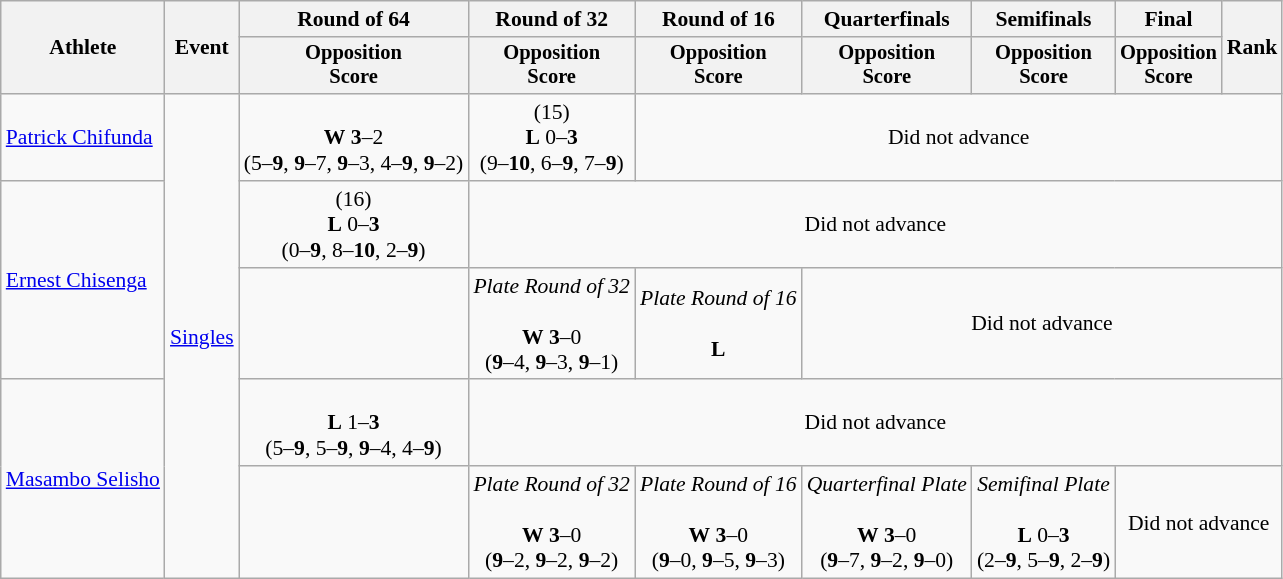<table class="wikitable" style="font-size:90%;">
<tr>
<th rowspan="2">Athlete</th>
<th rowspan="2">Event</th>
<th>Round of 64</th>
<th>Round of 32</th>
<th>Round of 16</th>
<th>Quarterfinals</th>
<th>Semifinals</th>
<th>Final</th>
<th rowspan=2>Rank</th>
</tr>
<tr style="font-size:95%">
<th>Opposition<br>Score</th>
<th>Opposition<br>Score</th>
<th>Opposition<br>Score</th>
<th>Opposition<br>Score</th>
<th>Opposition<br>Score</th>
<th>Opposition<br>Score</th>
</tr>
<tr align=center>
<td align=left><a href='#'>Patrick Chifunda</a></td>
<td style="text-align:left;" rowspan=5><a href='#'>Singles</a></td>
<td><br><strong>W</strong> <strong>3</strong>–2<br>(5–<strong>9</strong>, <strong>9</strong>–7, <strong>9</strong>–3, 4–<strong>9</strong>, <strong>9</strong>–2)</td>
<td> (15)<br><strong>L</strong> 0–<strong>3</strong><br>(9–<strong>10</strong>, 6–<strong>9</strong>, 7–<strong>9</strong>)</td>
<td colspan=5>Did not advance</td>
</tr>
<tr align=center>
<td align=left rowspan=2><a href='#'>Ernest Chisenga</a></td>
<td> (16)<br><strong>L</strong> 0–<strong>3</strong><br>(0–<strong>9</strong>, 8–<strong>10</strong>, 2–<strong>9</strong>)</td>
<td colspan=6>Did not advance</td>
</tr>
<tr align=center>
<td></td>
<td><em>Plate Round of 32</em><br><br><strong>W</strong> <strong>3</strong>–0<br>(<strong>9</strong>–4, <strong>9</strong>–3, <strong>9</strong>–1)</td>
<td><em>Plate Round of 16</em><br><br><strong>L</strong> </td>
<td colspan=4>Did not advance</td>
</tr>
<tr align=center>
<td align=left rowspan=2><a href='#'>Masambo Selisho</a></td>
<td><br><strong>L</strong> 1–<strong>3</strong><br>(5–<strong>9</strong>, 5–<strong>9</strong>, <strong>9</strong>–4, 4–<strong>9</strong>)</td>
<td colspan=6>Did not advance</td>
</tr>
<tr align=center>
<td></td>
<td><em>Plate Round of 32</em><br><br><strong>W</strong> <strong>3</strong>–0<br>(<strong>9</strong>–2, <strong>9</strong>–2, <strong>9</strong>–2)</td>
<td><em>Plate Round of 16</em><br><br><strong>W</strong> <strong>3</strong>–0<br>(<strong>9</strong>–0, <strong>9</strong>–5, <strong>9</strong>–3)</td>
<td><em>Quarterfinal Plate</em><br><br><strong>W</strong> <strong>3</strong>–0<br>(<strong>9</strong>–7, <strong>9</strong>–2, <strong>9</strong>–0)</td>
<td><em>Semifinal Plate</em><br><br><strong>L</strong> 0–<strong>3</strong><br>(2–<strong>9</strong>, 5–<strong>9</strong>, 2–<strong>9</strong>)</td>
<td colspan=2>Did not advance</td>
</tr>
</table>
